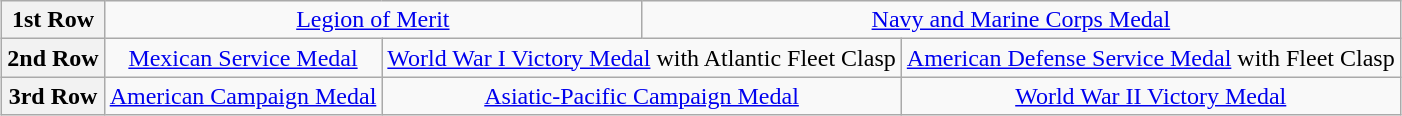<table class="wikitable" style="margin:1em auto; text-align:center;">
<tr>
<th>1st Row</th>
<td colspan="7"><a href='#'>Legion of Merit</a></td>
<td colspan="6"><a href='#'>Navy and Marine Corps Medal</a></td>
</tr>
<tr>
<th>2nd Row</th>
<td colspan="4"><a href='#'>Mexican Service Medal</a></td>
<td colspan="4"><a href='#'>World War I Victory Medal</a> with Atlantic Fleet Clasp</td>
<td colspan="4"><a href='#'>American Defense Service Medal</a> with Fleet Clasp</td>
</tr>
<tr>
<th>3rd Row</th>
<td colspan="4"><a href='#'>American Campaign Medal</a></td>
<td colspan="4"><a href='#'>Asiatic-Pacific Campaign Medal</a></td>
<td colspan="4"><a href='#'>World War II Victory Medal</a></td>
</tr>
</table>
